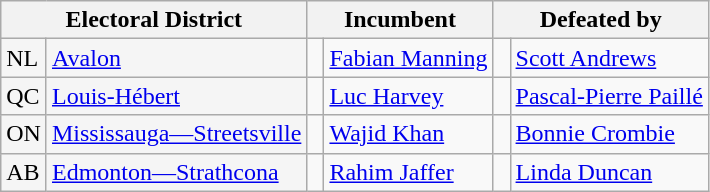<table class="wikitable">
<tr>
<th colspan=2>Electoral District</th>
<th colspan=2>Incumbent</th>
<th colspan=2>Defeated by</th>
</tr>
<tr>
<td style="background:whitesmoke;">NL</td>
<td style="background:whitesmoke;"><a href='#'>Avalon</a></td>
<td> </td>
<td><a href='#'>Fabian Manning</a></td>
<td> </td>
<td><a href='#'>Scott Andrews</a></td>
</tr>
<tr>
<td style="background:whitesmoke;">QC</td>
<td style="background:whitesmoke;"><a href='#'>Louis-Hébert</a></td>
<td> </td>
<td><a href='#'>Luc Harvey</a></td>
<td> </td>
<td><a href='#'>Pascal-Pierre Paillé</a></td>
</tr>
<tr>
<td style="background:whitesmoke;">ON</td>
<td style="background:whitesmoke;"><a href='#'>Mississauga—Streetsville</a></td>
<td> </td>
<td><a href='#'>Wajid Khan</a></td>
<td> </td>
<td><a href='#'>Bonnie Crombie</a></td>
</tr>
<tr>
<td style="background:whitesmoke;">AB</td>
<td style="background:whitesmoke;"><a href='#'>Edmonton—Strathcona</a></td>
<td> </td>
<td><a href='#'>Rahim Jaffer</a></td>
<td> </td>
<td><a href='#'>Linda Duncan</a></td>
</tr>
</table>
